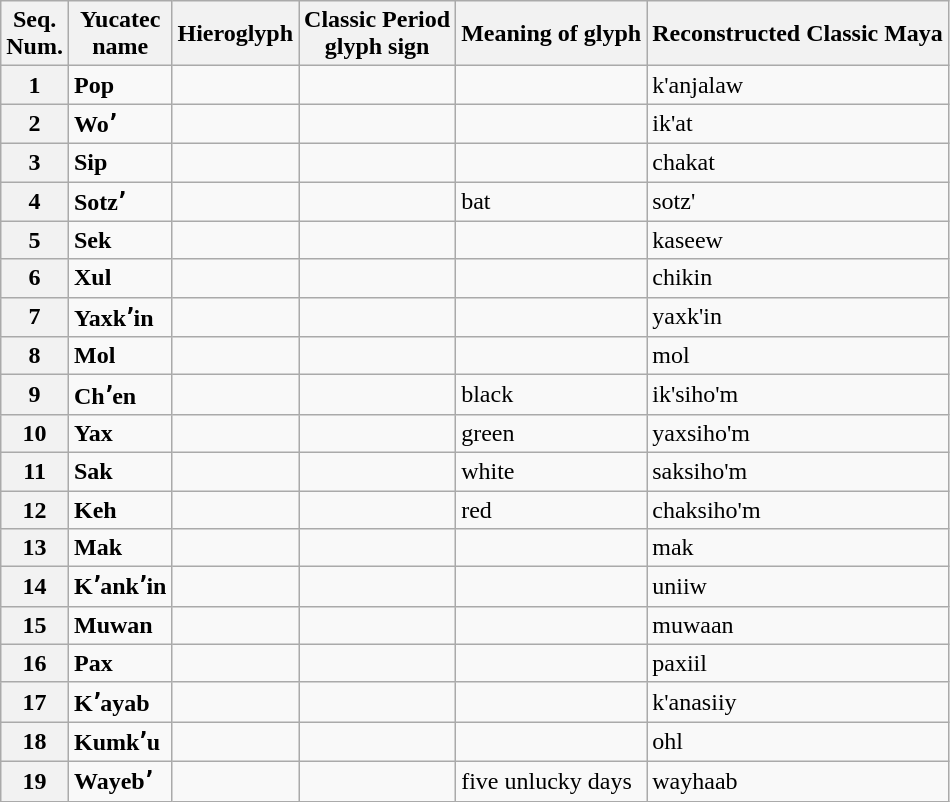<table class="wikitable">
<tr>
<th>Seq.<br>Num.</th>
<th>Yucatec <br>name</th>
<th>Hieroglyph<br></th>
<th>Classic Period<br>glyph sign</th>
<th>Meaning of glyph<br></th>
<th>Reconstructed Classic Maya</th>
</tr>
<tr>
<th>1</th>
<td><strong>Pop</strong></td>
<td></td>
<td></td>
<td></td>
<td>k'anjalaw</td>
</tr>
<tr>
<th>2</th>
<td><strong>Woʼ</strong></td>
<td></td>
<td></td>
<td></td>
<td>ik'at</td>
</tr>
<tr>
<th>3</th>
<td><strong>Sip</strong></td>
<td></td>
<td></td>
<td></td>
<td>chakat</td>
</tr>
<tr>
<th>4</th>
<td><strong>Sotzʼ</strong></td>
<td></td>
<td></td>
<td>bat</td>
<td>sotz'</td>
</tr>
<tr>
<th>5</th>
<td><strong>Sek</strong></td>
<td></td>
<td></td>
<td></td>
<td>kaseew</td>
</tr>
<tr>
<th>6</th>
<td><strong>Xul</strong></td>
<td></td>
<td></td>
<td></td>
<td>chikin</td>
</tr>
<tr>
<th>7</th>
<td><strong>Yaxkʼin</strong></td>
<td></td>
<td></td>
<td></td>
<td>yaxk'in</td>
</tr>
<tr>
<th>8</th>
<td><strong>Mol</strong></td>
<td></td>
<td></td>
<td></td>
<td>mol</td>
</tr>
<tr>
<th>9</th>
<td><strong>Chʼen</strong></td>
<td></td>
<td></td>
<td>black</td>
<td>ik'siho'm</td>
</tr>
<tr>
<th>10</th>
<td><strong>Yax</strong></td>
<td></td>
<td></td>
<td>green</td>
<td>yaxsiho'm</td>
</tr>
<tr>
<th>11</th>
<td><strong>Sak</strong></td>
<td></td>
<td></td>
<td>white</td>
<td>saksiho'm</td>
</tr>
<tr>
<th>12</th>
<td><strong>Keh</strong></td>
<td></td>
<td></td>
<td>red</td>
<td>chaksiho'm</td>
</tr>
<tr>
<th>13</th>
<td><strong>Mak</strong></td>
<td></td>
<td></td>
<td></td>
<td>mak</td>
</tr>
<tr>
<th>14</th>
<td><strong>Kʼankʼin</strong></td>
<td></td>
<td></td>
<td></td>
<td>uniiw</td>
</tr>
<tr>
<th>15</th>
<td><strong>Muwan</strong></td>
<td></td>
<td></td>
<td></td>
<td>muwaan</td>
</tr>
<tr>
<th>16</th>
<td><strong>Pax</strong></td>
<td></td>
<td></td>
<td></td>
<td>paxiil</td>
</tr>
<tr>
<th>17</th>
<td><strong>Kʼayab</strong></td>
<td></td>
<td></td>
<td></td>
<td>k'anasiiy</td>
</tr>
<tr>
<th>18</th>
<td><strong>Kumkʼu</strong></td>
<td></td>
<td></td>
<td></td>
<td>ohl</td>
</tr>
<tr>
<th>19</th>
<td><strong>Wayebʼ</strong></td>
<td></td>
<td></td>
<td>five unlucky days</td>
<td>wayhaab</td>
</tr>
</table>
